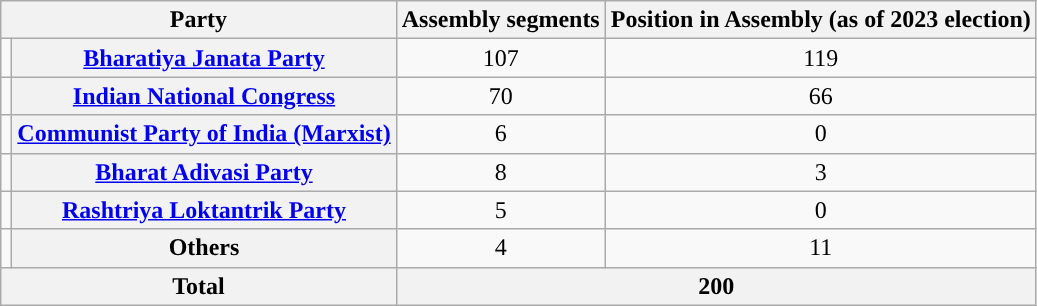<table class="wikitable" style="text-align:center">
<tr>
<th colspan=2>Party</th>
<th>Assembly segments</th>
<th>Position in Assembly (as of 2023 election)</th>
</tr>
<tr>
<td></td>
<th><a href='#'>Bharatiya Janata Party</a></th>
<td>107</td>
<td>119</td>
</tr>
<tr>
<td></td>
<th><a href='#'>Indian National Congress</a></th>
<td>70</td>
<td>66</td>
</tr>
<tr>
<td></td>
<th><a href='#'>Communist Party of India (Marxist)</a></th>
<td>6</td>
<td>0</td>
</tr>
<tr>
<td></td>
<th><a href='#'>Bharat Adivasi Party</a></th>
<td>8</td>
<td>3</td>
</tr>
<tr>
<td></td>
<th><a href='#'>Rashtriya Loktantrik Party</a></th>
<td>5</td>
<td>0</td>
</tr>
<tr>
<td bgcolor=#FAF8FA></td>
<th>Others</th>
<td>4</td>
<td>11</td>
</tr>
<tr>
<th colspan=2>Total</th>
<th colspan=2>200</th>
</tr>
</table>
